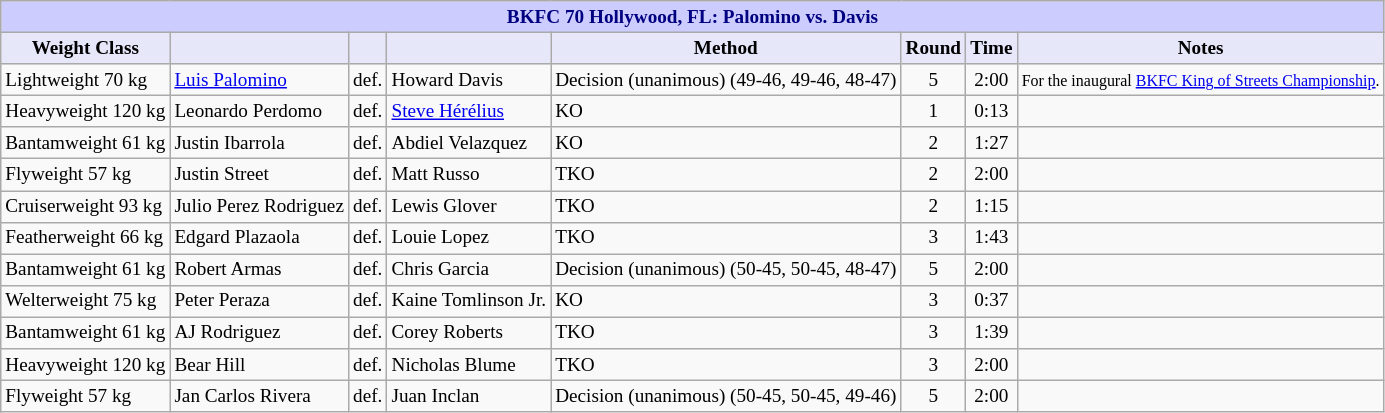<table class="wikitable" style="font-size: 80%;">
<tr>
<th colspan="8" style="background-color: #ccf; color: #000080; text-align: center;"><strong>BKFC 70 Hollywood, FL: Palomino vs. Davis</strong></th>
</tr>
<tr>
<th colspan="1" style="background-color: #E6E8FA; color: #000000; text-align: center;">Weight Class</th>
<th colspan="1" style="background-color: #E6E8FA; color: #000000; text-align: center;"></th>
<th colspan="1" style="background-color: #E6E8FA; color: #000000; text-align: center;"></th>
<th colspan="1" style="background-color: #E6E8FA; color: #000000; text-align: center;"></th>
<th colspan="1" style="background-color: #E6E8FA; color: #000000; text-align: center;">Method</th>
<th colspan="1" style="background-color: #E6E8FA; color: #000000; text-align: center;">Round</th>
<th colspan="1" style="background-color: #E6E8FA; color: #000000; text-align: center;">Time</th>
<th colspan="1" style="background-color: #E6E8FA; color: #000000; text-align: center;">Notes</th>
</tr>
<tr>
<td>Lightweight 70 kg</td>
<td> <a href='#'>Luis Palomino</a></td>
<td align=center>def.</td>
<td> Howard Davis</td>
<td>Decision (unanimous) (49-46, 49-46, 48-47)</td>
<td align=center>5</td>
<td align=center>2:00</td>
<td><small>For the inaugural <a href='#'>BKFC King of Streets Championship</a>.</small></td>
</tr>
<tr>
<td>Heavyweight 120 kg</td>
<td> Leonardo Perdomo</td>
<td>def.</td>
<td> <a href='#'>Steve Hérélius</a></td>
<td>KO</td>
<td align="center">1</td>
<td align="center">0:13</td>
<td></td>
</tr>
<tr>
<td>Bantamweight 61 kg</td>
<td> Justin Ibarrola</td>
<td>def.</td>
<td> Abdiel Velazquez</td>
<td>KO</td>
<td align=center>2</td>
<td align=center>1:27</td>
<td></td>
</tr>
<tr>
<td>Flyweight 57 kg</td>
<td> Justin Street</td>
<td>def.</td>
<td> Matt Russo</td>
<td>TKO</td>
<td align="center">2</td>
<td align="center">2:00</td>
<td></td>
</tr>
<tr>
<td>Cruiserweight 93 kg</td>
<td> Julio Perez Rodriguez</td>
<td>def.</td>
<td> Lewis Glover</td>
<td>TKO</td>
<td align="center">2</td>
<td align="center">1:15</td>
<td></td>
</tr>
<tr>
<td>Featherweight 66 kg</td>
<td> Edgard Plazaola</td>
<td>def.</td>
<td> Louie Lopez</td>
<td>TKO</td>
<td align="center">3</td>
<td align="center">1:43</td>
<td></td>
</tr>
<tr>
<td>Bantamweight 61 kg</td>
<td> Robert Armas</td>
<td>def.</td>
<td> Chris Garcia</td>
<td>Decision (unanimous) (50-45, 50-45, 48-47)</td>
<td align="center">5</td>
<td align="center">2:00</td>
<td></td>
</tr>
<tr>
<td>Welterweight 75 kg</td>
<td> Peter Peraza</td>
<td>def.</td>
<td> Kaine Tomlinson Jr.</td>
<td>KO</td>
<td align="center">3</td>
<td align="center">0:37</td>
<td></td>
</tr>
<tr>
<td>Bantamweight 61 kg</td>
<td> AJ Rodriguez</td>
<td>def.</td>
<td> Corey Roberts</td>
<td>TKO</td>
<td align="center">3</td>
<td align="center">1:39</td>
<td></td>
</tr>
<tr>
<td>Heavyweight 120 kg</td>
<td> Bear Hill</td>
<td>def.</td>
<td> Nicholas Blume</td>
<td>TKO</td>
<td align="center">3</td>
<td align="center">2:00</td>
<td></td>
</tr>
<tr>
<td>Flyweight 57 kg</td>
<td> Jan Carlos Rivera</td>
<td>def.</td>
<td> Juan Inclan</td>
<td>Decision (unanimous) (50-45, 50-45, 49-46)</td>
<td align=center>5</td>
<td align=center>2:00</td>
<td></td>
</tr>
</table>
